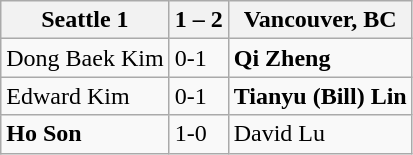<table class="wikitable">
<tr>
<th>Seattle 1</th>
<th>1 – 2</th>
<th>Vancouver, BC</th>
</tr>
<tr>
<td>Dong Baek Kim</td>
<td>0-1</td>
<td><strong>Qi Zheng</strong></td>
</tr>
<tr>
<td>Edward Kim</td>
<td>0-1</td>
<td><strong>Tianyu (Bill) Lin</strong></td>
</tr>
<tr>
<td><strong>Ho Son</strong></td>
<td>1-0</td>
<td>David Lu</td>
</tr>
</table>
